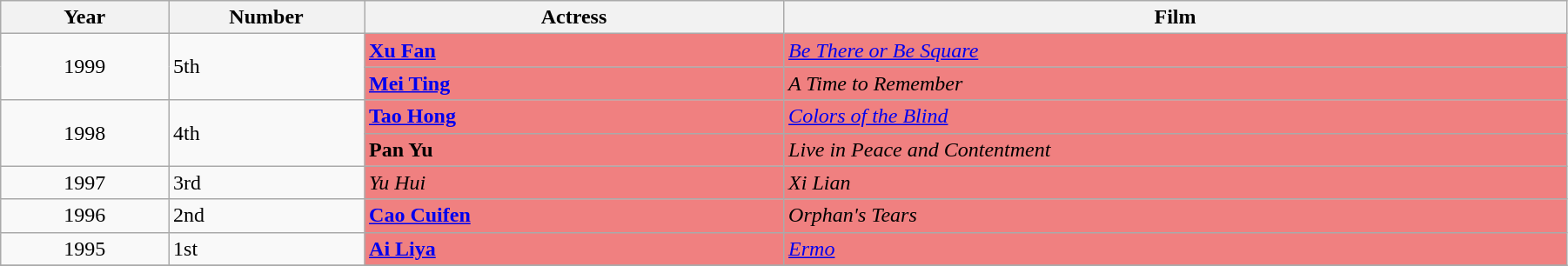<table class="wikitable" width="95%" align="center">
<tr>
<th width="6%">Year</th>
<th width="7%">Number</th>
<th width="15%">Actress</th>
<th width="28%">Film</th>
</tr>
<tr>
<td rowspan="2" style="text-align:center;">1999</td>
<td rowspan="2">5th</td>
<td style="background:#F08080;"><strong><a href='#'>Xu Fan</a></strong></td>
<td style="background:#F08080;"><em><a href='#'>Be There or Be Square</a></em></td>
</tr>
<tr>
<td style="background:#F08080;"><strong><a href='#'>Mei Ting</a></strong></td>
<td style="background:#F08080;"><em>A Time to Remember</em></td>
</tr>
<tr>
<td rowspan="2" style="text-align:center;">1998</td>
<td rowspan="2">4th</td>
<td style="background:#F08080;"><strong><a href='#'>Tao Hong</a></strong></td>
<td style="background:#F08080;"><em><a href='#'>Colors of the Blind</a></em></td>
</tr>
<tr>
<td style="background:#F08080;"><strong>Pan Yu</strong></td>
<td style="background:#F08080;"><em>Live in Peace and Contentment</em></td>
</tr>
<tr>
<td rowspan="1" style="text-align:center;">1997</td>
<td rowspan="1">3rd</td>
<td style="background:#F08080;"><em>Yu Hui</em></td>
<td style="background:#F08080;"><em>Xi Lian</em></td>
</tr>
<tr>
<td rowspan="1" style="text-align:center;">1996</td>
<td rowspan="1">2nd</td>
<td style="background:#F08080;"><strong><a href='#'>Cao Cuifen</a></strong></td>
<td style="background:#F08080;"><em>Orphan's Tears</em></td>
</tr>
<tr>
<td rowspan="1" style="text-align:center;">1995</td>
<td rowspan="1">1st</td>
<td style="background:#F08080;"><strong><a href='#'>Ai Liya</a></strong></td>
<td style="background:#F08080;"><em><a href='#'>Ermo</a></em></td>
</tr>
<tr>
</tr>
</table>
